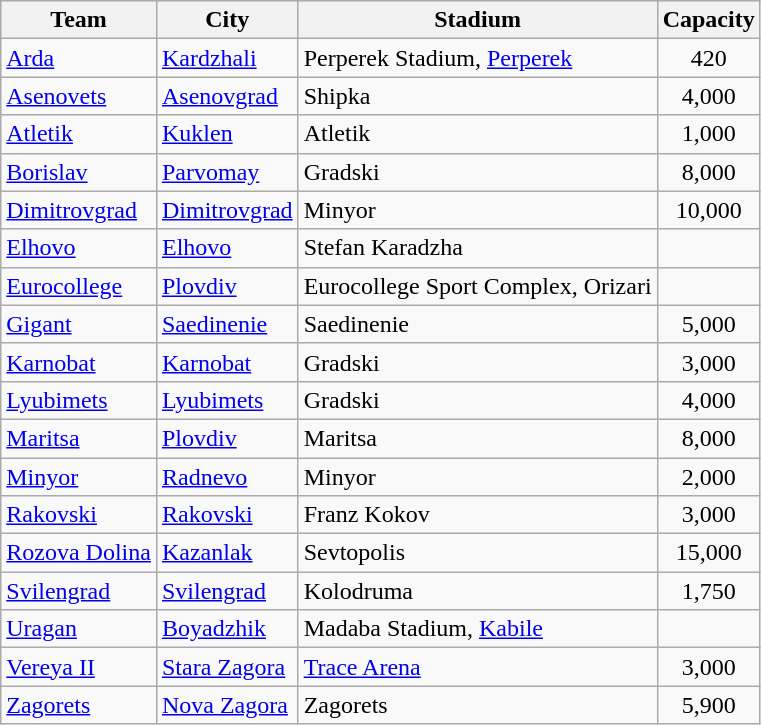<table class="wikitable sortable">
<tr>
<th>Team</th>
<th>City</th>
<th>Stadium</th>
<th>Capacity</th>
</tr>
<tr>
<td><a href='#'>Arda</a></td>
<td><a href='#'>Kardzhali</a></td>
<td>Perperek Stadium, <a href='#'>Perperek</a></td>
<td align=center>420</td>
</tr>
<tr>
<td><a href='#'>Asenovets</a></td>
<td><a href='#'>Asenovgrad</a></td>
<td>Shipka</td>
<td align=center>4,000</td>
</tr>
<tr>
<td><a href='#'>Atletik</a></td>
<td><a href='#'>Kuklen</a></td>
<td>Atletik</td>
<td align=center>1,000</td>
</tr>
<tr>
<td><a href='#'>Borislav</a></td>
<td><a href='#'>Parvomay</a></td>
<td>Gradski</td>
<td align="center">8,000</td>
</tr>
<tr>
<td><a href='#'>Dimitrovgrad</a></td>
<td><a href='#'>Dimitrovgrad</a></td>
<td>Minyor</td>
<td align=center>10,000</td>
</tr>
<tr>
<td><a href='#'>Elhovo</a></td>
<td><a href='#'>Elhovo</a></td>
<td>Stefan Karadzha</td>
<td align=center></td>
</tr>
<tr>
<td><a href='#'>Eurocollege</a></td>
<td><a href='#'>Plovdiv</a></td>
<td>Eurocollege Sport Complex, Orizari</td>
<td align=center></td>
</tr>
<tr>
<td><a href='#'>Gigant</a></td>
<td><a href='#'>Saedinenie</a></td>
<td>Saedinenie</td>
<td align="center">5,000</td>
</tr>
<tr>
<td><a href='#'>Karnobat</a></td>
<td><a href='#'>Karnobat</a></td>
<td>Gradski</td>
<td align=center>3,000</td>
</tr>
<tr>
<td><a href='#'>Lyubimets</a></td>
<td><a href='#'>Lyubimets</a></td>
<td>Gradski</td>
<td align=center>4,000</td>
</tr>
<tr>
<td><a href='#'>Maritsa</a></td>
<td><a href='#'>Plovdiv</a></td>
<td>Maritsa</td>
<td align=center>8,000</td>
</tr>
<tr>
<td><a href='#'>Minyor</a></td>
<td><a href='#'>Radnevo</a></td>
<td>Minyor</td>
<td align=center>2,000</td>
</tr>
<tr>
<td><a href='#'>Rakovski</a></td>
<td><a href='#'>Rakovski</a></td>
<td>Franz Kokov</td>
<td align="center">3,000</td>
</tr>
<tr>
<td><a href='#'>Rozova Dolina</a></td>
<td><a href='#'>Kazanlak</a></td>
<td>Sevtopolis</td>
<td align="center">15,000</td>
</tr>
<tr>
<td><a href='#'>Svilengrad</a></td>
<td><a href='#'>Svilengrad</a></td>
<td>Kolodruma</td>
<td align="center">1,750</td>
</tr>
<tr>
<td><a href='#'>Uragan</a></td>
<td><a href='#'>Boyadzhik</a></td>
<td>Madaba Stadium, <a href='#'>Kabile</a></td>
<td align="center"></td>
</tr>
<tr>
<td><a href='#'>Vereya II</a></td>
<td><a href='#'>Stara Zagora</a></td>
<td><a href='#'>Trace Arena</a></td>
<td align="center">3,000</td>
</tr>
<tr>
<td><a href='#'>Zagorets</a></td>
<td><a href='#'>Nova Zagora</a></td>
<td>Zagorets</td>
<td align="center">5,900</td>
</tr>
</table>
